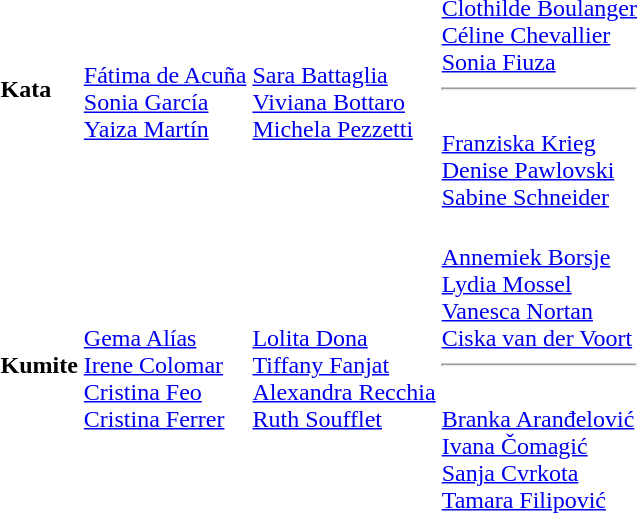<table>
<tr>
<td><strong>Kata</strong></td>
<td><br><a href='#'>Fátima de Acuña</a><br><a href='#'>Sonia García</a><br><a href='#'>Yaiza Martín</a></td>
<td><br><a href='#'>Sara Battaglia</a><br><a href='#'>Viviana Bottaro</a><br><a href='#'>Michela Pezzetti</a></td>
<td><br><a href='#'>Clothilde Boulanger</a><br><a href='#'>Céline Chevallier</a><br><a href='#'>Sonia Fiuza</a><hr><br><a href='#'>Franziska Krieg</a><br><a href='#'>Denise Pawlovski</a><br><a href='#'>Sabine Schneider</a></td>
</tr>
<tr>
<td><strong>Kumite</strong></td>
<td><br><a href='#'>Gema Alías</a><br><a href='#'>Irene Colomar</a><br><a href='#'>Cristina Feo</a><br><a href='#'>Cristina Ferrer</a></td>
<td><br><a href='#'>Lolita Dona</a><br><a href='#'>Tiffany Fanjat</a><br><a href='#'>Alexandra Recchia</a><br><a href='#'>Ruth Soufflet</a></td>
<td><br><a href='#'>Annemiek Borsje</a><br><a href='#'>Lydia Mossel</a><br><a href='#'>Vanesca Nortan</a><br><a href='#'>Ciska van der Voort</a><hr><br><a href='#'>Branka Aranđelović</a><br><a href='#'>Ivana Čomagić</a><br><a href='#'>Sanja Cvrkota</a><br><a href='#'>Tamara Filipović</a></td>
</tr>
</table>
